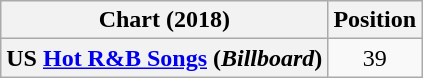<table class="wikitable plainrowheaders" style="text-align:center">
<tr>
<th scope="col">Chart (2018)</th>
<th scope="col">Position</th>
</tr>
<tr>
<th scope="row">US <a href='#'>Hot R&B Songs</a> (<em>Billboard</em>)</th>
<td>39</td>
</tr>
</table>
